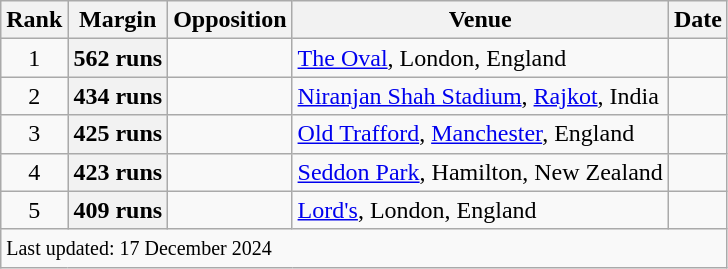<table class="wikitable plainrowheaders sortable">
<tr>
<th scope=col>Rank</th>
<th scope=col>Margin</th>
<th scope=col>Opposition</th>
<th scope=col>Venue</th>
<th scope=col>Date</th>
</tr>
<tr>
<td align=center>1</td>
<th scope=row style=text-align:center;>562 runs</th>
<td></td>
<td><a href='#'>The Oval</a>, London, England</td>
<td><a href='#'></a></td>
</tr>
<tr>
<td align=center>2</td>
<th scope=row style=text-align:center;>434 runs</th>
<td></td>
<td><a href='#'>Niranjan Shah Stadium</a>, <a href='#'>Rajkot</a>, India</td>
<td><a href='#'></a></td>
</tr>
<tr>
<td align=center>3</td>
<th scope=row style=text-align:center;>425 runs</th>
<td></td>
<td><a href='#'>Old Trafford</a>, <a href='#'>Manchester</a>, England</td>
<td><a href='#'></a></td>
</tr>
<tr>
<td align=center>4</td>
<th scope=row style=text-align:center;>423 runs</th>
<td></td>
<td><a href='#'>Seddon Park</a>, Hamilton, New Zealand</td>
<td><a href='#'></a></td>
</tr>
<tr>
<td align=center>5</td>
<th scope=row style=text-align:center;>409 runs</th>
<td></td>
<td><a href='#'>Lord's</a>, London, England</td>
<td><a href='#'></a></td>
</tr>
<tr class=sortbottom>
<td colspan=5><small>Last updated: 17 December 2024</small></td>
</tr>
</table>
